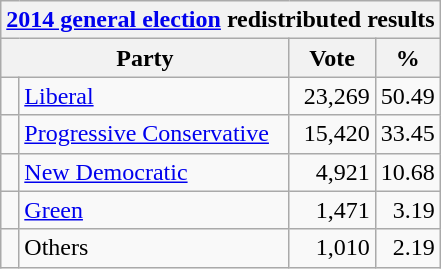<table class="wikitable">
<tr>
<th colspan="4"><a href='#'>2014 general election</a> redistributed results</th>
</tr>
<tr>
<th bgcolor="#DDDDFF" width="130px" colspan="2">Party</th>
<th bgcolor="#DDDDFF" width="50px">Vote</th>
<th bgcolor="#DDDDFF" width="30px">%</th>
</tr>
<tr>
<td> </td>
<td><a href='#'>Liberal</a></td>
<td align=right>23,269</td>
<td align=right>50.49</td>
</tr>
<tr>
<td> </td>
<td><a href='#'>Progressive Conservative</a></td>
<td align=right>15,420</td>
<td align=right>33.45</td>
</tr>
<tr>
<td> </td>
<td><a href='#'>New Democratic</a></td>
<td align=right>4,921</td>
<td align=right>10.68</td>
</tr>
<tr>
<td> </td>
<td><a href='#'>Green</a></td>
<td align=right>1,471</td>
<td align=right>3.19</td>
</tr>
<tr>
<td> </td>
<td>Others</td>
<td align=right>1,010</td>
<td align=right>2.19</td>
</tr>
</table>
